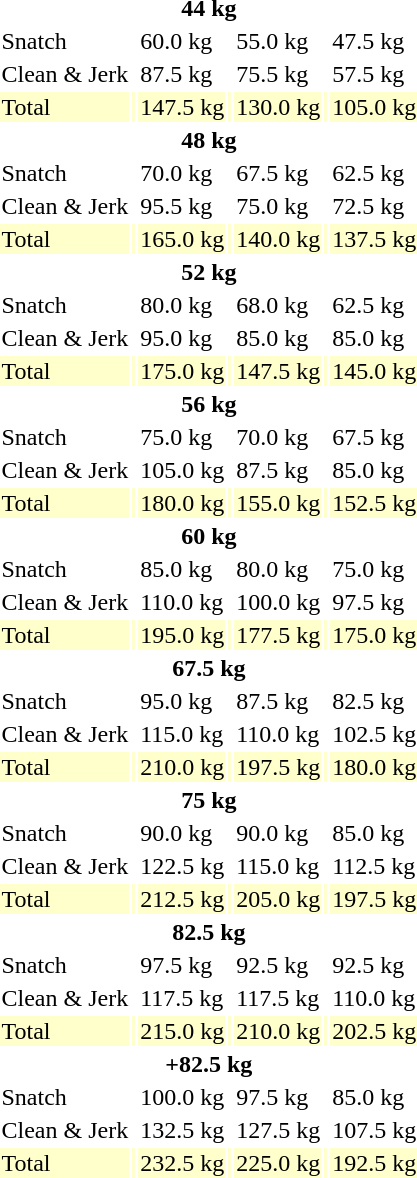<table>
<tr>
<th colspan=7>44 kg</th>
</tr>
<tr>
<td>Snatch</td>
<td></td>
<td>60.0 kg</td>
<td></td>
<td>55.0 kg</td>
<td></td>
<td>47.5 kg</td>
</tr>
<tr>
<td>Clean & Jerk</td>
<td></td>
<td>87.5 kg<br></td>
<td></td>
<td>75.5 kg</td>
<td></td>
<td>57.5 kg</td>
</tr>
<tr bgcolor=ffffcc>
<td>Total</td>
<td></td>
<td>147.5 kg<br></td>
<td></td>
<td>130.0 kg</td>
<td></td>
<td>105.0 kg</td>
</tr>
<tr>
<th colspan=7>48 kg</th>
</tr>
<tr>
<td>Snatch</td>
<td></td>
<td>70.0 kg</td>
<td></td>
<td>67.5 kg</td>
<td></td>
<td>62.5 kg</td>
</tr>
<tr>
<td>Clean & Jerk</td>
<td></td>
<td>95.5 kg<br></td>
<td></td>
<td>75.0 kg</td>
<td></td>
<td>72.5 kg</td>
</tr>
<tr bgcolor=ffffcc>
<td>Total</td>
<td></td>
<td>165.0 kg</td>
<td></td>
<td>140.0 kg</td>
<td></td>
<td>137.5 kg</td>
</tr>
<tr>
<th colspan=7>52 kg</th>
</tr>
<tr>
<td>Snatch</td>
<td></td>
<td>80.0 kg<br></td>
<td></td>
<td>68.0 kg</td>
<td></td>
<td>62.5 kg</td>
</tr>
<tr>
<td>Clean & Jerk</td>
<td></td>
<td>95.0 kg<br></td>
<td></td>
<td>85.0 kg</td>
<td></td>
<td>85.0 kg</td>
</tr>
<tr bgcolor=ffffcc>
<td>Total</td>
<td></td>
<td>175.0 kg<br></td>
<td></td>
<td>147.5 kg</td>
<td></td>
<td>145.0 kg</td>
</tr>
<tr>
<th colspan=7>56 kg</th>
</tr>
<tr>
<td>Snatch</td>
<td></td>
<td>75.0 kg</td>
<td></td>
<td>70.0 kg</td>
<td></td>
<td>67.5 kg</td>
</tr>
<tr>
<td>Clean & Jerk</td>
<td></td>
<td>105.0 kg<br></td>
<td></td>
<td>87.5 kg</td>
<td></td>
<td>85.0 kg</td>
</tr>
<tr bgcolor=ffffcc>
<td>Total</td>
<td></td>
<td>180.0 kg<br></td>
<td></td>
<td>155.0 kg</td>
<td></td>
<td>152.5 kg</td>
</tr>
<tr>
<th colspan=7>60 kg</th>
</tr>
<tr>
<td>Snatch</td>
<td></td>
<td>85.0 kg<br></td>
<td></td>
<td>80.0 kg</td>
<td></td>
<td>75.0 kg</td>
</tr>
<tr>
<td>Clean & Jerk</td>
<td></td>
<td>110.0 kg<br></td>
<td></td>
<td>100.0 kg</td>
<td></td>
<td>97.5 kg</td>
</tr>
<tr bgcolor=ffffcc>
<td>Total</td>
<td></td>
<td>195.0 kg<br></td>
<td></td>
<td>177.5 kg</td>
<td></td>
<td>175.0 kg</td>
</tr>
<tr>
<th colspan=7>67.5 kg</th>
</tr>
<tr>
<td>Snatch</td>
<td></td>
<td>95.0 kg<br></td>
<td></td>
<td>87.5 kg</td>
<td></td>
<td>82.5 kg</td>
</tr>
<tr>
<td>Clean & Jerk</td>
<td></td>
<td>115.0 kg<br></td>
<td></td>
<td>110.0 kg</td>
<td></td>
<td>102.5 kg</td>
</tr>
<tr bgcolor=ffffcc>
<td>Total</td>
<td></td>
<td>210.0 kg<br></td>
<td></td>
<td>197.5 kg</td>
<td></td>
<td>180.0 kg</td>
</tr>
<tr>
<th colspan=7>75 kg</th>
</tr>
<tr>
<td>Snatch</td>
<td></td>
<td>90.0 kg</td>
<td></td>
<td>90.0 kg</td>
<td></td>
<td>85.0 kg</td>
</tr>
<tr>
<td>Clean & Jerk</td>
<td></td>
<td>122.5 kg<br></td>
<td></td>
<td>115.0 kg</td>
<td></td>
<td>112.5 kg</td>
</tr>
<tr bgcolor=ffffcc>
<td>Total</td>
<td></td>
<td>212.5 kg<br></td>
<td></td>
<td>205.0 kg</td>
<td></td>
<td>197.5 kg</td>
</tr>
<tr>
<th colspan=7>82.5 kg</th>
</tr>
<tr>
<td>Snatch</td>
<td></td>
<td>97.5 kg<br></td>
<td></td>
<td>92.5 kg</td>
<td></td>
<td>92.5 kg</td>
</tr>
<tr>
<td>Clean & Jerk</td>
<td></td>
<td>117.5 kg</td>
<td></td>
<td>117.5 kg</td>
<td></td>
<td>110.0 kg</td>
</tr>
<tr bgcolor=ffffcc>
<td>Total</td>
<td></td>
<td>215.0 kg</td>
<td></td>
<td>210.0 kg</td>
<td></td>
<td>202.5 kg</td>
</tr>
<tr>
<th colspan=7>+82.5 kg</th>
</tr>
<tr>
<td>Snatch</td>
<td></td>
<td>100.0 kg<br></td>
<td></td>
<td>97.5 kg</td>
<td></td>
<td>85.0 kg</td>
</tr>
<tr>
<td>Clean & Jerk</td>
<td></td>
<td>132.5 kg<br></td>
<td></td>
<td>127.5 kg</td>
<td></td>
<td>107.5 kg</td>
</tr>
<tr bgcolor=ffffcc>
<td>Total</td>
<td></td>
<td>232.5 kg<br></td>
<td></td>
<td>225.0 kg</td>
<td></td>
<td>192.5 kg</td>
</tr>
</table>
